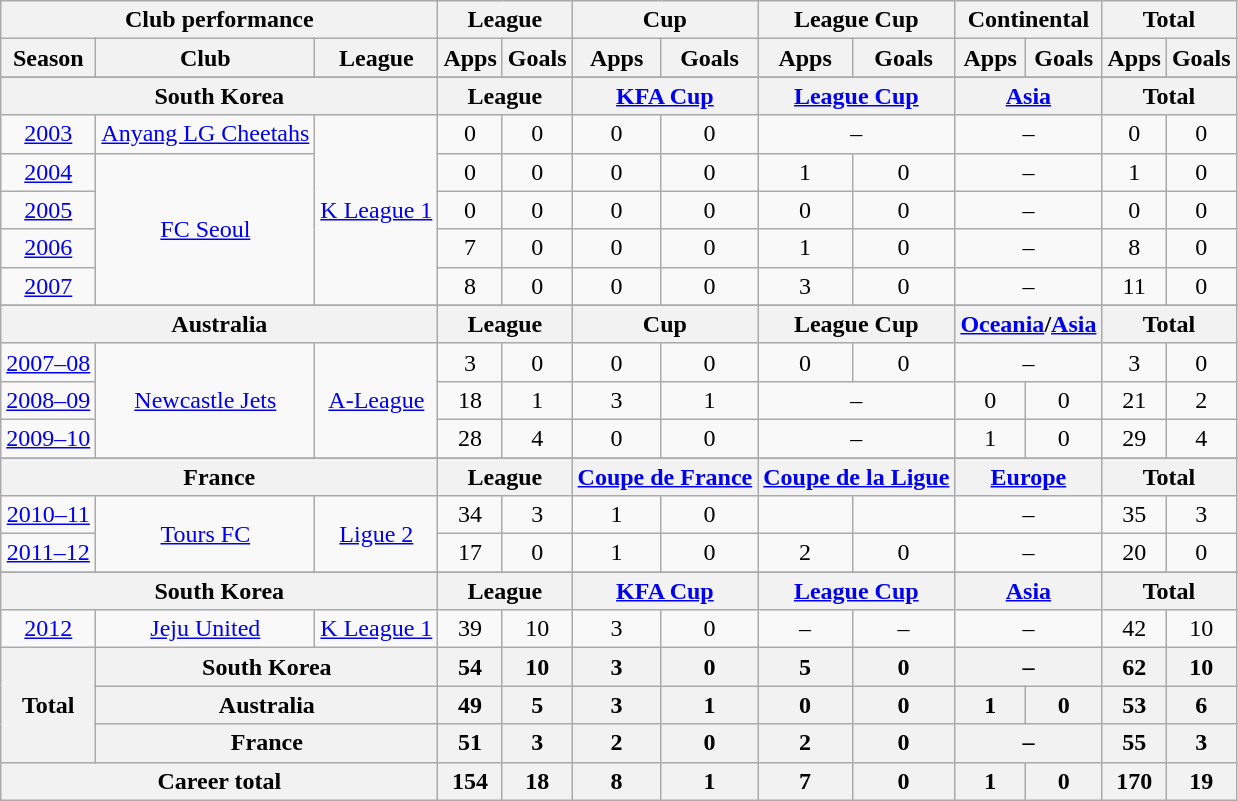<table class="wikitable" style="text-align:center">
<tr>
<th colspan=3>Club performance</th>
<th colspan=2>League</th>
<th colspan=2>Cup</th>
<th colspan=2>League Cup</th>
<th colspan=2>Continental</th>
<th colspan=2>Total</th>
</tr>
<tr>
<th>Season</th>
<th>Club</th>
<th>League</th>
<th>Apps</th>
<th>Goals</th>
<th>Apps</th>
<th>Goals</th>
<th>Apps</th>
<th>Goals</th>
<th>Apps</th>
<th>Goals</th>
<th>Apps</th>
<th>Goals</th>
</tr>
<tr>
</tr>
<tr>
<th colspan=3>South Korea</th>
<th colspan=2>League</th>
<th colspan=2><a href='#'>KFA Cup</a></th>
<th colspan=2><a href='#'>League Cup</a></th>
<th colspan=2><a href='#'>Asia</a></th>
<th colspan=2>Total</th>
</tr>
<tr>
<td><a href='#'>2003</a></td>
<td><a href='#'>Anyang LG Cheetahs</a></td>
<td rowspan=5><a href='#'>K League 1</a></td>
<td>0</td>
<td>0</td>
<td>0</td>
<td>0</td>
<td colspan="2">–</td>
<td colspan="2">–</td>
<td>0</td>
<td>0</td>
</tr>
<tr>
<td><a href='#'>2004</a></td>
<td rowspan=4><a href='#'>FC Seoul</a></td>
<td>0</td>
<td>0</td>
<td>0</td>
<td>0</td>
<td>1</td>
<td>0</td>
<td colspan="2">–</td>
<td>1</td>
<td>0</td>
</tr>
<tr>
<td><a href='#'>2005</a></td>
<td>0</td>
<td>0</td>
<td>0</td>
<td>0</td>
<td>0</td>
<td>0</td>
<td colspan="2">–</td>
<td>0</td>
<td>0</td>
</tr>
<tr>
<td><a href='#'>2006</a></td>
<td>7</td>
<td>0</td>
<td>0</td>
<td>0</td>
<td>1</td>
<td>0</td>
<td colspan="2">–</td>
<td>8</td>
<td>0</td>
</tr>
<tr>
<td><a href='#'>2007</a></td>
<td>8</td>
<td>0</td>
<td>0</td>
<td>0</td>
<td>3</td>
<td>0</td>
<td colspan="2">–</td>
<td>11</td>
<td>0</td>
</tr>
<tr>
</tr>
<tr>
<th colspan=3>Australia</th>
<th colspan=2>League</th>
<th colspan=2>Cup</th>
<th colspan=2>League Cup</th>
<th colspan=2><a href='#'>Oceania</a>/<a href='#'>Asia</a></th>
<th colspan=2>Total</th>
</tr>
<tr>
<td><a href='#'>2007–08</a></td>
<td rowspan=3><a href='#'>Newcastle Jets</a></td>
<td rowspan=3><a href='#'>A-League</a></td>
<td>3</td>
<td>0</td>
<td>0</td>
<td>0</td>
<td>0</td>
<td>0</td>
<td colspan="2">–</td>
<td>3</td>
<td>0</td>
</tr>
<tr>
<td><a href='#'>2008–09</a></td>
<td>18</td>
<td>1</td>
<td>3</td>
<td>1</td>
<td colspan="2">–</td>
<td>0</td>
<td>0</td>
<td>21</td>
<td>2</td>
</tr>
<tr>
<td><a href='#'>2009–10</a></td>
<td>28</td>
<td>4</td>
<td>0</td>
<td>0</td>
<td colspan="2">–</td>
<td>1</td>
<td>0</td>
<td>29</td>
<td>4</td>
</tr>
<tr>
</tr>
<tr>
<th colspan=3>France</th>
<th colspan=2>League</th>
<th colspan=2><a href='#'>Coupe de France</a></th>
<th colspan=2><a href='#'>Coupe de la Ligue</a></th>
<th colspan=2><a href='#'>Europe</a></th>
<th colspan=2>Total</th>
</tr>
<tr>
<td><a href='#'>2010–11</a></td>
<td rowspan=2><a href='#'>Tours FC</a></td>
<td rowspan=2><a href='#'>Ligue 2</a></td>
<td>34</td>
<td>3</td>
<td>1</td>
<td>0</td>
<td></td>
<td></td>
<td colspan="2">–</td>
<td>35</td>
<td>3</td>
</tr>
<tr>
<td><a href='#'>2011–12</a></td>
<td>17</td>
<td>0</td>
<td>1</td>
<td>0</td>
<td>2</td>
<td>0</td>
<td colspan="2">–</td>
<td>20</td>
<td>0</td>
</tr>
<tr>
</tr>
<tr>
<th colspan=3>South Korea</th>
<th colspan=2>League</th>
<th colspan=2><a href='#'>KFA Cup</a></th>
<th colspan=2><a href='#'>League Cup</a></th>
<th colspan=2><a href='#'>Asia</a></th>
<th colspan=2>Total</th>
</tr>
<tr>
<td><a href='#'>2012</a></td>
<td rowspan=1><a href='#'>Jeju United</a></td>
<td rowspan=1><a href='#'>K League 1</a></td>
<td>39</td>
<td>10</td>
<td>3</td>
<td>0</td>
<td>–</td>
<td>–</td>
<td colspan="2">–</td>
<td>42</td>
<td>10</td>
</tr>
<tr>
<th rowspan=3>Total</th>
<th colspan=2>South Korea</th>
<th><strong>54</strong></th>
<th><strong>10</strong></th>
<th><strong>3</strong></th>
<th><strong>0</strong></th>
<th><strong>5</strong></th>
<th><strong>0</strong></th>
<th colspan=2><strong>–</strong></th>
<th><strong>62</strong></th>
<th><strong>10</strong></th>
</tr>
<tr>
<th colspan=2>Australia</th>
<th><strong>49</strong></th>
<th><strong>5</strong></th>
<th><strong>3</strong></th>
<th><strong>1</strong></th>
<th><strong>0</strong></th>
<th><strong>0</strong></th>
<th><strong>1</strong></th>
<th><strong>0</strong></th>
<th><strong>53</strong></th>
<th><strong>6</strong></th>
</tr>
<tr>
<th colspan=2>France</th>
<th><strong>51</strong></th>
<th><strong>3</strong></th>
<th><strong>2</strong></th>
<th><strong>0</strong></th>
<th><strong>2</strong></th>
<th><strong>0</strong></th>
<th colspan=2><strong>–</strong></th>
<th><strong>55</strong></th>
<th><strong>3</strong></th>
</tr>
<tr>
<th colspan=3>Career total</th>
<th>154</th>
<th>18</th>
<th>8</th>
<th>1</th>
<th>7</th>
<th>0</th>
<th>1</th>
<th>0</th>
<th>170</th>
<th>19</th>
</tr>
</table>
